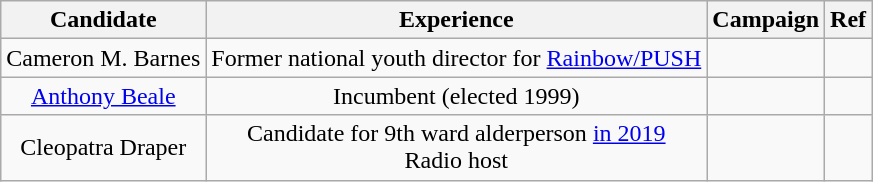<table class="wikitable" style="text-align:center">
<tr>
<th>Candidate</th>
<th>Experience</th>
<th>Campaign</th>
<th>Ref</th>
</tr>
<tr>
<td>Cameron M. Barnes</td>
<td>Former national youth director for <a href='#'>Rainbow/PUSH</a></td>
<td></td>
<td></td>
</tr>
<tr>
<td><a href='#'>Anthony Beale</a></td>
<td>Incumbent (elected 1999)</td>
<td></td>
<td></td>
</tr>
<tr>
<td>Cleopatra Draper</td>
<td>Candidate for 9th ward alderperson <a href='#'>in 2019</a><br>Radio host</td>
<td></td>
<td></td>
</tr>
</table>
